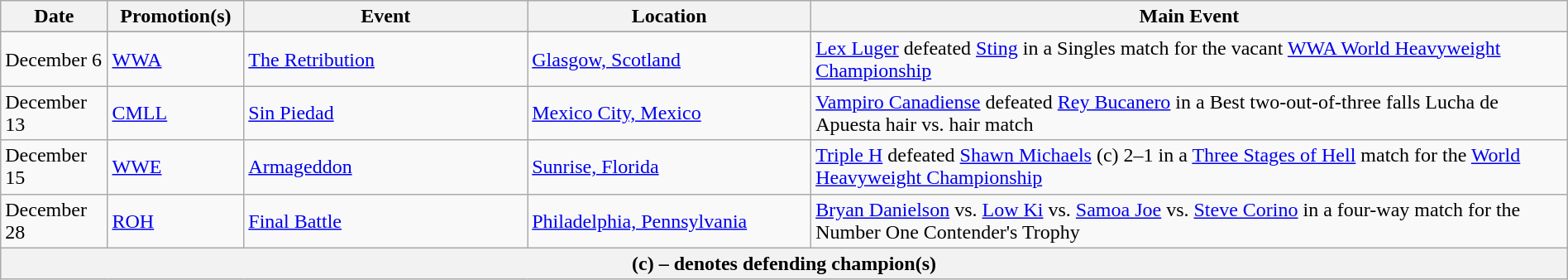<table class="wikitable" style="width:100%;">
<tr>
<th width="5%">Date</th>
<th width="5%">Promotion(s)</th>
<th style="width:15%;">Event</th>
<th style="width:15%;">Location</th>
<th style="width:40%;">Main Event</th>
</tr>
<tr style="width:20%;" |Notes>
</tr>
<tr>
<td>December 6</td>
<td><a href='#'>WWA</a></td>
<td><a href='#'>The Retribution</a></td>
<td><a href='#'>Glasgow, Scotland</a></td>
<td><a href='#'>Lex Luger</a> defeated <a href='#'>Sting</a> in a Singles match for the vacant <a href='#'>WWA World Heavyweight Championship</a></td>
</tr>
<tr>
<td>December 13</td>
<td><a href='#'>CMLL</a></td>
<td><a href='#'>Sin Piedad</a></td>
<td><a href='#'>Mexico City, Mexico</a></td>
<td><a href='#'>Vampiro Canadiense</a> defeated <a href='#'>Rey Bucanero</a> in a Best two-out-of-three falls Lucha de Apuesta hair vs. hair match</td>
</tr>
<tr>
<td>December 15</td>
<td><a href='#'>WWE</a><br></td>
<td><a href='#'>Armageddon</a></td>
<td><a href='#'>Sunrise, Florida</a></td>
<td><a href='#'>Triple H</a> defeated <a href='#'>Shawn Michaels</a> (c) 2–1 in a <a href='#'>Three Stages of Hell</a> match for the <a href='#'>World Heavyweight Championship</a></td>
</tr>
<tr>
<td>December 28</td>
<td><a href='#'>ROH</a></td>
<td><a href='#'>Final Battle</a></td>
<td><a href='#'>Philadelphia, Pennsylvania</a></td>
<td><a href='#'>Bryan Danielson</a> vs. <a href='#'>Low Ki</a> vs. <a href='#'>Samoa Joe</a> vs. <a href='#'>Steve Corino</a> in a four-way match for the Number One Contender's Trophy</td>
</tr>
<tr>
<th colspan="6">(c) – denotes defending champion(s)</th>
</tr>
</table>
